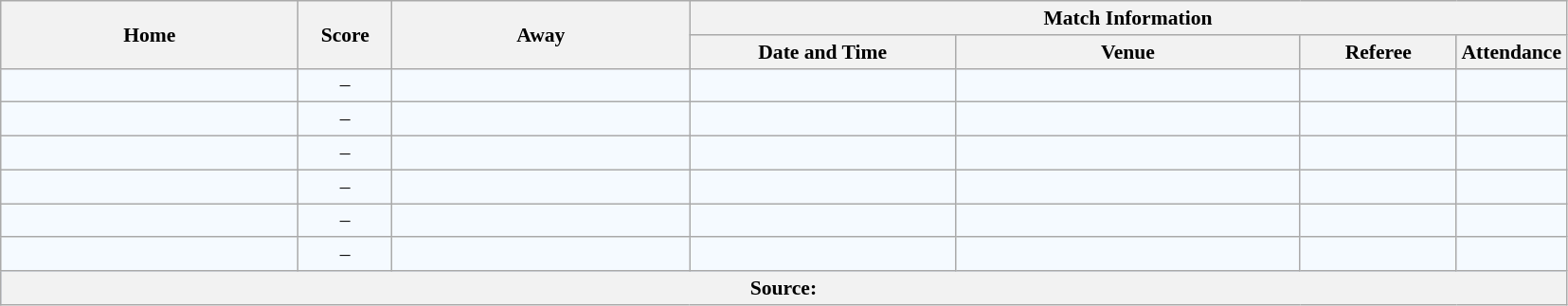<table class="wikitable" style="border-collapse:collapse; font-size:90%; text-align:center;">
<tr>
<th rowspan="2" width="19%">Home</th>
<th rowspan="2" width="6%">Score</th>
<th rowspan="2" width="19%">Away</th>
<th colspan="4">Match Information</th>
</tr>
<tr bgcolor="#CCCCCC">
<th width="17%">Date and Time</th>
<th width="22%">Venue</th>
<th width="10%">Referee</th>
<th width="7%">Attendance</th>
</tr>
<tr bgcolor="#F5FAFF">
<td></td>
<td>–</td>
<td></td>
<td></td>
<td></td>
<td></td>
<td></td>
</tr>
<tr bgcolor="#F5FAFF">
<td></td>
<td>–</td>
<td></td>
<td></td>
<td></td>
<td></td>
<td></td>
</tr>
<tr bgcolor="#F5FAFF">
<td></td>
<td>–</td>
<td></td>
<td></td>
<td></td>
<td></td>
<td></td>
</tr>
<tr bgcolor="#F5FAFF">
<td></td>
<td>–</td>
<td></td>
<td></td>
<td></td>
<td></td>
<td></td>
</tr>
<tr bgcolor="#F5FAFF">
<td></td>
<td>–</td>
<td></td>
<td></td>
<td></td>
<td></td>
<td></td>
</tr>
<tr bgcolor="#F5FAFF">
<td></td>
<td>–</td>
<td></td>
<td></td>
<td></td>
<td></td>
<td></td>
</tr>
<tr bgcolor="#C1D8FF">
<th colspan="7">Source:</th>
</tr>
</table>
